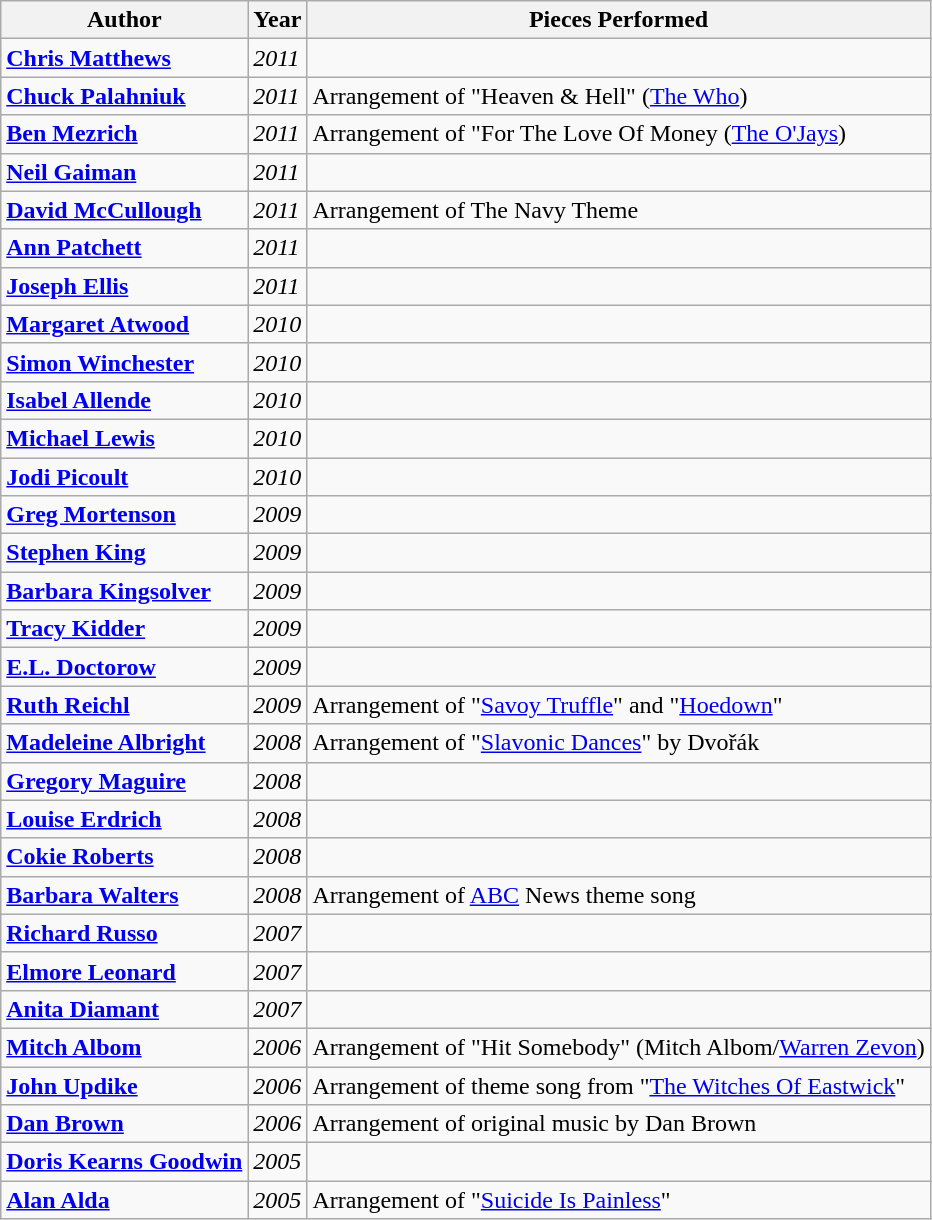<table class="wikitable sortable" border="1">
<tr>
<th><strong>Author</strong></th>
<th><strong>Year</strong></th>
<th><strong>Pieces Performed</strong></th>
</tr>
<tr>
<td><strong><a href='#'>Chris Matthews</a></strong></td>
<td><em>2011</em></td>
<td></td>
</tr>
<tr>
<td><strong><a href='#'>Chuck Palahniuk</a></strong></td>
<td><em>2011</em></td>
<td>Arrangement of "Heaven & Hell" (<a href='#'>The Who</a>)</td>
</tr>
<tr>
<td><strong><a href='#'>Ben Mezrich</a></strong></td>
<td><em>2011</em></td>
<td>Arrangement of "For The Love Of Money (<a href='#'>The O'Jays</a>)</td>
</tr>
<tr>
<td><strong><a href='#'>Neil Gaiman</a></strong></td>
<td><em>2011</em></td>
<td></td>
</tr>
<tr>
<td><strong><a href='#'>David McCullough</a></strong></td>
<td><em>2011</em></td>
<td>Arrangement of The Navy Theme</td>
</tr>
<tr>
<td><strong><a href='#'>Ann Patchett</a></strong></td>
<td><em>2011</em></td>
<td></td>
</tr>
<tr>
<td><strong><a href='#'>Joseph Ellis</a></strong></td>
<td><em>2011</em></td>
<td></td>
</tr>
<tr>
<td><strong><a href='#'>Margaret Atwood</a></strong></td>
<td><em>2010</em></td>
<td></td>
</tr>
<tr>
<td><strong><a href='#'>Simon Winchester</a></strong></td>
<td><em>2010</em></td>
<td></td>
</tr>
<tr>
<td><strong><a href='#'>Isabel Allende</a></strong></td>
<td><em>2010</em></td>
<td></td>
</tr>
<tr>
<td><strong><a href='#'>Michael Lewis</a></strong></td>
<td><em>2010</em></td>
<td></td>
</tr>
<tr>
<td><strong><a href='#'>Jodi Picoult</a></strong></td>
<td><em>2010</em></td>
<td></td>
</tr>
<tr>
<td><strong><a href='#'>Greg Mortenson</a></strong></td>
<td><em>2009</em></td>
<td></td>
</tr>
<tr>
<td><strong><a href='#'>Stephen King</a></strong></td>
<td><em>2009</em></td>
<td></td>
</tr>
<tr>
<td><strong><a href='#'>Barbara Kingsolver</a></strong></td>
<td><em>2009</em></td>
<td></td>
</tr>
<tr>
<td><strong><a href='#'>Tracy Kidder</a></strong></td>
<td><em>2009</em></td>
<td></td>
</tr>
<tr>
<td><strong><a href='#'>E.L. Doctorow</a></strong></td>
<td><em>2009</em></td>
<td></td>
</tr>
<tr>
<td><strong><a href='#'>Ruth Reichl</a></strong></td>
<td><em>2009</em></td>
<td>Arrangement of "<a href='#'>Savoy Truffle</a>" and "<a href='#'>Hoedown</a>"</td>
</tr>
<tr>
<td><strong><a href='#'>Madeleine Albright</a></strong></td>
<td><em>2008</em></td>
<td>Arrangement of "<a href='#'>Slavonic Dances</a>" by Dvořák</td>
</tr>
<tr>
<td><strong><a href='#'>Gregory Maguire</a></strong></td>
<td><em>2008</em></td>
<td></td>
</tr>
<tr>
<td><strong><a href='#'>Louise Erdrich</a></strong></td>
<td><em>2008</em></td>
<td></td>
</tr>
<tr>
<td><strong><a href='#'>Cokie Roberts</a></strong></td>
<td><em>2008</em></td>
<td></td>
</tr>
<tr>
<td><strong><a href='#'>Barbara Walters</a></strong></td>
<td><em>2008</em></td>
<td>Arrangement of <a href='#'>ABC</a> News theme song</td>
</tr>
<tr>
<td><strong><a href='#'>Richard Russo</a></strong></td>
<td><em>2007</em></td>
<td></td>
</tr>
<tr>
<td><strong><a href='#'>Elmore Leonard</a></strong></td>
<td><em>2007</em></td>
<td></td>
</tr>
<tr>
<td><strong><a href='#'>Anita Diamant</a></strong></td>
<td><em>2007</em></td>
<td></td>
</tr>
<tr>
<td><strong><a href='#'>Mitch Albom</a></strong></td>
<td><em>2006</em></td>
<td>Arrangement of "Hit Somebody" (Mitch Albom/<a href='#'>Warren Zevon</a>)</td>
</tr>
<tr>
<td><strong><a href='#'>John Updike</a></strong></td>
<td><em>2006</em></td>
<td>Arrangement of theme song from "<a href='#'>The Witches Of Eastwick</a>"</td>
</tr>
<tr>
<td><strong><a href='#'>Dan Brown</a></strong></td>
<td><em>2006</em></td>
<td>Arrangement of original music by Dan Brown</td>
</tr>
<tr>
<td><strong><a href='#'>Doris Kearns Goodwin</a></strong></td>
<td><em>2005</em></td>
<td></td>
</tr>
<tr>
<td><strong><a href='#'>Alan Alda</a></strong></td>
<td><em>2005</em></td>
<td>Arrangement of "<a href='#'>Suicide Is Painless</a>"</td>
</tr>
</table>
